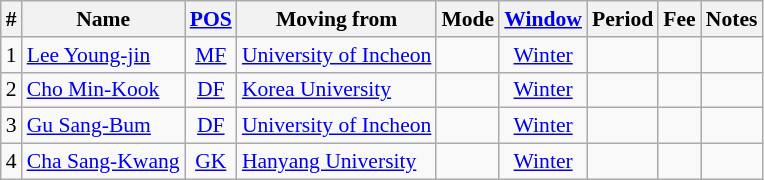<table class="wikitable sortable" style="text-align:center; font-size:90%;">
<tr>
<th>#</th>
<th>Name</th>
<th><a href='#'>POS</a></th>
<th>Moving from</th>
<th>Mode</th>
<th><a href='#'>Window</a></th>
<th>Period</th>
<th>Fee</th>
<th>Notes</th>
</tr>
<tr>
<td>1</td>
<td align=left> <a href='#'>Lee Young-jin</a></td>
<td><a href='#'>MF</a></td>
<td align=left> <a href='#'>University of Incheon</a></td>
<td></td>
<td><a href='#'>Winter</a></td>
<td></td>
<td></td>
<td></td>
</tr>
<tr>
<td>2</td>
<td align=left> <a href='#'>Cho Min-Kook</a></td>
<td><a href='#'>DF</a></td>
<td align=left> <a href='#'>Korea University</a></td>
<td></td>
<td><a href='#'>Winter</a></td>
<td></td>
<td></td>
<td></td>
</tr>
<tr>
<td>3</td>
<td align=left> <a href='#'>Gu Sang-Bum</a></td>
<td><a href='#'>DF</a></td>
<td align=left> <a href='#'>University of Incheon</a></td>
<td></td>
<td><a href='#'>Winter</a></td>
<td></td>
<td></td>
<td></td>
</tr>
<tr>
<td>4</td>
<td align=left> <a href='#'>Cha Sang-Kwang</a></td>
<td><a href='#'>GK</a></td>
<td align=left> <a href='#'>Hanyang University</a></td>
<td></td>
<td><a href='#'>Winter</a></td>
<td></td>
<td></td>
<td></td>
</tr>
</table>
